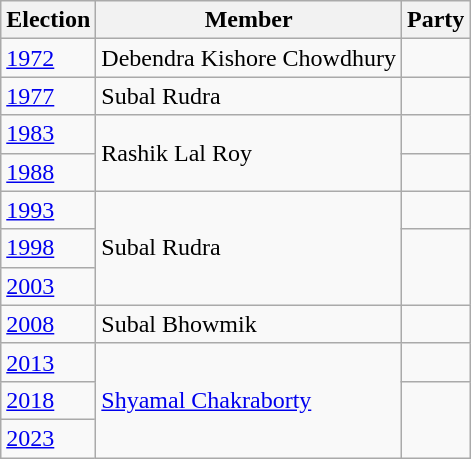<table class="wikitable sortable">
<tr>
<th>Election</th>
<th>Member</th>
<th colspan=2>Party</th>
</tr>
<tr>
<td><a href='#'>1972</a></td>
<td>Debendra Kishore Chowdhury</td>
<td></td>
</tr>
<tr>
<td><a href='#'>1977</a></td>
<td>Subal Rudra</td>
<td></td>
</tr>
<tr>
<td><a href='#'>1983</a></td>
<td rowspan=2>Rashik Lal Roy</td>
<td></td>
</tr>
<tr>
<td><a href='#'>1988</a></td>
</tr>
<tr>
<td><a href='#'>1993</a></td>
<td rowspan=3>Subal Rudra</td>
<td></td>
</tr>
<tr>
<td><a href='#'>1998</a></td>
</tr>
<tr>
<td><a href='#'>2003</a></td>
</tr>
<tr>
<td><a href='#'>2008</a></td>
<td>Subal Bhowmik</td>
<td></td>
</tr>
<tr>
<td><a href='#'>2013</a></td>
<td rowspan=3><a href='#'>Shyamal Chakraborty</a></td>
<td></td>
</tr>
<tr>
<td><a href='#'>2018</a></td>
</tr>
<tr>
<td><a href='#'>2023</a></td>
</tr>
</table>
